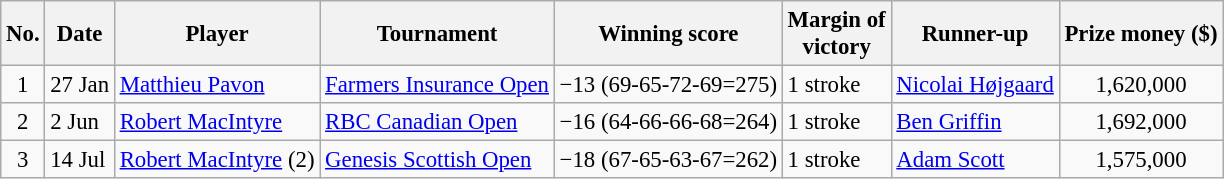<table class="wikitable" style="font-size:95%;">
<tr>
<th>No.</th>
<th>Date</th>
<th>Player</th>
<th>Tournament</th>
<th>Winning score</th>
<th>Margin of<br>victory</th>
<th>Runner-up</th>
<th>Prize money ($)</th>
</tr>
<tr>
<td align="center">1</td>
<td>27 Jan</td>
<td> <a href='#'>Matthieu Pavon</a></td>
<td><a href='#'>Farmers Insurance Open</a></td>
<td>−13 (69-65-72-69=275)</td>
<td>1 stroke</td>
<td> <a href='#'>Nicolai Højgaard</a></td>
<td align=center>1,620,000</td>
</tr>
<tr>
<td align="center">2</td>
<td>2 Jun</td>
<td> <a href='#'>Robert MacIntyre</a></td>
<td><a href='#'>RBC Canadian Open</a></td>
<td>−16 (64-66-66-68=264)</td>
<td>1 stroke</td>
<td> <a href='#'>Ben Griffin</a></td>
<td align=center>1,692,000</td>
</tr>
<tr>
<td align="center">3</td>
<td>14 Jul</td>
<td> <a href='#'>Robert MacIntyre</a> (2)</td>
<td><a href='#'>Genesis Scottish Open</a></td>
<td>−18 (67-65-63-67=262)</td>
<td>1 stroke</td>
<td> <a href='#'>Adam Scott</a></td>
<td align=center>1,575,000</td>
</tr>
</table>
